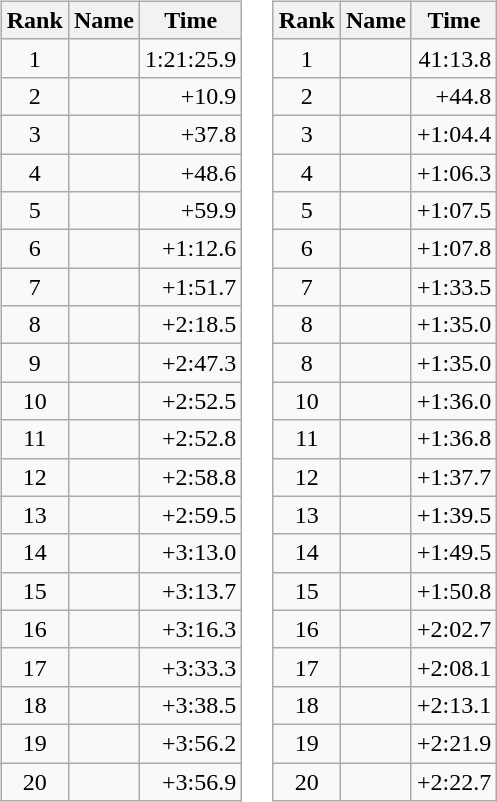<table border="0">
<tr>
<td valign="top"><br><table class="wikitable">
<tr>
<th>Rank</th>
<th>Name</th>
<th>Time</th>
</tr>
<tr>
<td style="text-align:center;">1</td>
<td></td>
<td align="right">1:21:25.9</td>
</tr>
<tr>
<td style="text-align:center;">2</td>
<td></td>
<td align="right">+10.9</td>
</tr>
<tr>
<td style="text-align:center;">3</td>
<td></td>
<td align="right">+37.8</td>
</tr>
<tr>
<td style="text-align:center;">4</td>
<td></td>
<td align="right">+48.6</td>
</tr>
<tr>
<td style="text-align:center;">5</td>
<td></td>
<td align="right">+59.9</td>
</tr>
<tr>
<td style="text-align:center;">6</td>
<td></td>
<td align="right">+1:12.6</td>
</tr>
<tr>
<td style="text-align:center;">7</td>
<td></td>
<td align="right">+1:51.7</td>
</tr>
<tr>
<td style="text-align:center;">8</td>
<td></td>
<td align="right">+2:18.5</td>
</tr>
<tr>
<td style="text-align:center;">9</td>
<td></td>
<td align="right">+2:47.3</td>
</tr>
<tr>
<td style="text-align:center;">10</td>
<td></td>
<td align="right">+2:52.5</td>
</tr>
<tr>
<td style="text-align:center;">11</td>
<td></td>
<td align="right">+2:52.8</td>
</tr>
<tr>
<td style="text-align:center;">12</td>
<td></td>
<td align="right">+2:58.8</td>
</tr>
<tr>
<td style="text-align:center;">13</td>
<td></td>
<td align="right">+2:59.5</td>
</tr>
<tr>
<td style="text-align:center;">14</td>
<td></td>
<td align="right">+3:13.0</td>
</tr>
<tr>
<td style="text-align:center;">15</td>
<td></td>
<td align="right">+3:13.7</td>
</tr>
<tr>
<td style="text-align:center;">16</td>
<td></td>
<td align="right">+3:16.3</td>
</tr>
<tr>
<td style="text-align:center;">17</td>
<td></td>
<td align="right">+3:33.3</td>
</tr>
<tr>
<td style="text-align:center;">18</td>
<td></td>
<td align="right">+3:38.5</td>
</tr>
<tr>
<td style="text-align:center;">19</td>
<td></td>
<td align="right">+3:56.2</td>
</tr>
<tr>
<td style="text-align:center;">20</td>
<td></td>
<td align="right">+3:56.9</td>
</tr>
</table>
</td>
<td valign="top"><br><table class="wikitable">
<tr>
<th>Rank</th>
<th>Name</th>
<th>Time</th>
</tr>
<tr>
<td style="text-align:center;">1</td>
<td></td>
<td align="right">41:13.8</td>
</tr>
<tr>
<td style="text-align:center;">2</td>
<td></td>
<td align="right">+44.8</td>
</tr>
<tr>
<td style="text-align:center;">3</td>
<td></td>
<td align="right">+1:04.4</td>
</tr>
<tr>
<td style="text-align:center;">4</td>
<td></td>
<td align="right">+1:06.3</td>
</tr>
<tr>
<td style="text-align:center;">5</td>
<td></td>
<td align="right">+1:07.5</td>
</tr>
<tr>
<td style="text-align:center;">6</td>
<td></td>
<td align="right">+1:07.8</td>
</tr>
<tr>
<td style="text-align:center;">7</td>
<td></td>
<td align="right">+1:33.5</td>
</tr>
<tr>
<td style="text-align:center;">8</td>
<td></td>
<td align="right">+1:35.0</td>
</tr>
<tr>
<td style="text-align:center;">8</td>
<td></td>
<td align="right">+1:35.0</td>
</tr>
<tr>
<td style="text-align:center;">10</td>
<td></td>
<td align="right">+1:36.0</td>
</tr>
<tr>
<td style="text-align:center;">11</td>
<td></td>
<td align="right">+1:36.8</td>
</tr>
<tr>
<td style="text-align:center;">12</td>
<td></td>
<td align="right">+1:37.7</td>
</tr>
<tr>
<td style="text-align:center;">13</td>
<td></td>
<td align="right">+1:39.5</td>
</tr>
<tr>
<td style="text-align:center;">14</td>
<td></td>
<td align="right">+1:49.5</td>
</tr>
<tr>
<td style="text-align:center;">15</td>
<td></td>
<td align="right">+1:50.8</td>
</tr>
<tr>
<td style="text-align:center;">16</td>
<td></td>
<td align="right">+2:02.7</td>
</tr>
<tr>
<td style="text-align:center;">17</td>
<td></td>
<td align="right">+2:08.1</td>
</tr>
<tr>
<td style="text-align:center;">18</td>
<td></td>
<td align="right">+2:13.1</td>
</tr>
<tr>
<td style="text-align:center;">19</td>
<td></td>
<td align="right">+2:21.9</td>
</tr>
<tr>
<td style="text-align:center;">20</td>
<td></td>
<td align="right">+2:22.7</td>
</tr>
</table>
</td>
</tr>
</table>
